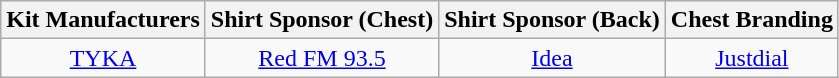<table class="wikitable" style="text-align: center;">
<tr>
<th>Kit Manufacturers</th>
<th>Shirt Sponsor (Chest)</th>
<th>Shirt Sponsor (Back)</th>
<th>Chest Branding</th>
</tr>
<tr>
<td><a href='#'>TYKA</a></td>
<td><a href='#'>Red FM 93.5</a></td>
<td><a href='#'>Idea</a></td>
<td><a href='#'>Justdial</a></td>
</tr>
</table>
